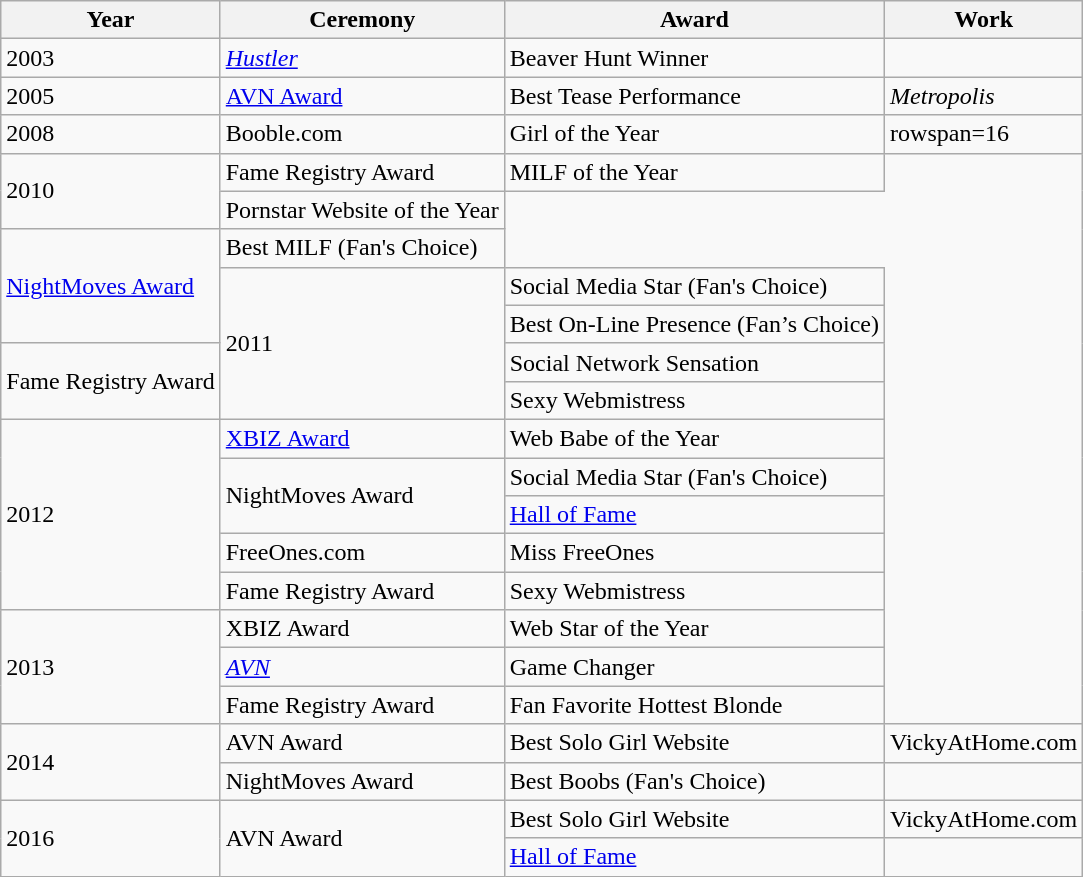<table class="wikitable">
<tr>
<th>Year</th>
<th>Ceremony</th>
<th>Award</th>
<th>Work</th>
</tr>
<tr>
<td>2003</td>
<td><em><a href='#'>Hustler</a></em></td>
<td>Beaver Hunt Winner</td>
<td></td>
</tr>
<tr>
<td>2005</td>
<td><a href='#'>AVN Award</a></td>
<td>Best Tease Performance</td>
<td><em>Metropolis</em></td>
</tr>
<tr>
<td>2008</td>
<td>Booble.com</td>
<td>Girl of the Year</td>
<td>rowspan=16 </td>
</tr>
<tr>
<td rowspan=3>2010</td>
<td rowspan=2>Fame Registry Award</td>
<td>MILF of the Year</td>
</tr>
<tr>
</tr>
<tr>
<td>Pornstar Website of the Year</td>
</tr>
<tr>
<td rowspan=3><a href='#'>NightMoves Award</a></td>
<td>Best MILF (Fan's Choice)</td>
</tr>
<tr>
<td rowspan=4>2011</td>
<td>Social Media Star (Fan's Choice)</td>
</tr>
<tr>
<td>Best On-Line Presence (Fan’s Choice)</td>
</tr>
<tr>
<td rowspan=2>Fame Registry Award</td>
<td>Social Network Sensation</td>
</tr>
<tr>
<td>Sexy Webmistress</td>
</tr>
<tr>
<td rowspan=5>2012</td>
<td><a href='#'>XBIZ Award</a></td>
<td>Web Babe of the Year</td>
</tr>
<tr>
<td rowspan=2>NightMoves Award</td>
<td>Social Media Star (Fan's Choice)</td>
</tr>
<tr>
<td><a href='#'>Hall of Fame</a></td>
</tr>
<tr>
<td>FreeOnes.com</td>
<td>Miss FreeOnes</td>
</tr>
<tr>
<td>Fame Registry Award</td>
<td>Sexy Webmistress</td>
</tr>
<tr>
<td rowspan=3>2013</td>
<td>XBIZ Award</td>
<td>Web Star of the Year</td>
</tr>
<tr>
<td><em><a href='#'>AVN</a></em></td>
<td>Game Changer</td>
</tr>
<tr>
<td>Fame Registry Award</td>
<td>Fan Favorite Hottest Blonde</td>
</tr>
<tr>
<td rowspan=2>2014</td>
<td>AVN Award</td>
<td>Best Solo Girl Website</td>
<td>VickyAtHome.com</td>
</tr>
<tr>
<td>NightMoves Award</td>
<td>Best Boobs (Fan's Choice)</td>
<td></td>
</tr>
<tr>
<td rowspan=2>2016</td>
<td rowspan=2>AVN Award</td>
<td>Best Solo Girl Website</td>
<td>VickyAtHome.com</td>
</tr>
<tr>
<td><a href='#'>Hall of Fame</a></td>
<td></td>
</tr>
</table>
